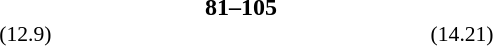<table width="100%" cellspacing="0" cellpadding="0">
<tr>
<td width=40% align=right><strong></strong></td>
<td align=center width="20"%><strong>81–105</strong></td>
<td width=40%><strong></strong></td>
</tr>
<tr style=font-size:90%>
<td align=right>(12.9)</td>
<td align=center></td>
<td align=left>(14.21)</td>
</tr>
</table>
